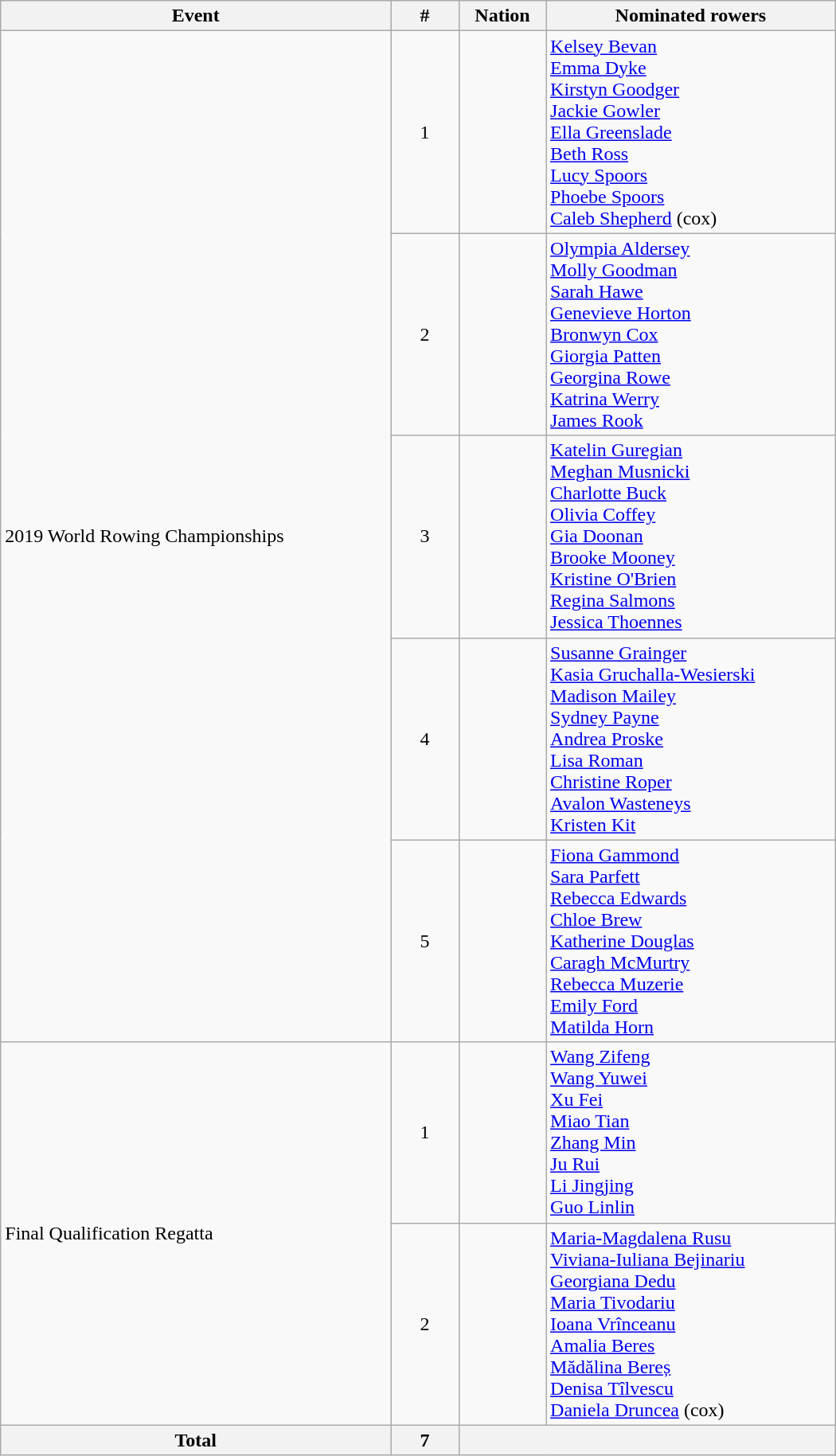<table class="wikitable"  style="width:700px; text-align:center;">
<tr>
<th>Event</th>
<th width=50>#</th>
<th>Nation</th>
<th>Nominated rowers</th>
</tr>
<tr>
<td rowspan=5 align=left>2019 World Rowing Championships</td>
<td>1</td>
<td align=left></td>
<td align=left><a href='#'>Kelsey Bevan</a><br><a href='#'>Emma Dyke</a><br><a href='#'>Kirstyn Goodger</a><br><a href='#'>Jackie Gowler</a><br><a href='#'>Ella Greenslade</a><br><a href='#'>Beth Ross</a><br><a href='#'>Lucy Spoors</a><br><a href='#'>Phoebe Spoors</a><br><a href='#'>Caleb Shepherd</a> (cox)</td>
</tr>
<tr>
<td>2</td>
<td align=left></td>
<td align=left><a href='#'>Olympia Aldersey</a><br><a href='#'>Molly Goodman</a><br><a href='#'>Sarah Hawe</a><br><a href='#'>Genevieve Horton</a><br><a href='#'>Bronwyn Cox</a><br><a href='#'>Giorgia Patten</a><br><a href='#'>Georgina Rowe</a><br><a href='#'>Katrina Werry</a><br><a href='#'>James Rook</a></td>
</tr>
<tr>
<td>3</td>
<td align=left></td>
<td align=left><a href='#'>Katelin Guregian</a><br><a href='#'>Meghan Musnicki</a><br><a href='#'>Charlotte Buck</a><br><a href='#'>Olivia Coffey</a><br><a href='#'>Gia Doonan</a><br><a href='#'>Brooke Mooney</a><br><a href='#'>Kristine O'Brien</a><br><a href='#'>Regina Salmons</a><br><a href='#'>Jessica Thoennes</a></td>
</tr>
<tr>
<td>4</td>
<td align=left></td>
<td align=left><a href='#'>Susanne Grainger</a><br><a href='#'>Kasia Gruchalla-Wesierski</a><br><a href='#'>Madison Mailey</a><br><a href='#'>Sydney Payne</a><br><a href='#'>Andrea Proske</a><br><a href='#'>Lisa Roman</a><br><a href='#'>Christine Roper</a><br><a href='#'>Avalon Wasteneys</a><br><a href='#'>Kristen Kit</a></td>
</tr>
<tr>
<td>5</td>
<td align=left></td>
<td align=left><a href='#'>Fiona Gammond</a><br><a href='#'>Sara Parfett</a><br><a href='#'>Rebecca Edwards</a><br><a href='#'>Chloe Brew</a><br><a href='#'>Katherine Douglas</a><br><a href='#'>Caragh McMurtry</a><br><a href='#'>Rebecca Muzerie</a><br><a href='#'>Emily Ford</a><br><a href='#'>Matilda Horn</a></td>
</tr>
<tr>
<td rowspan=2 align=left>Final Qualification Regatta</td>
<td>1</td>
<td align=left></td>
<td align=left><a href='#'>Wang Zifeng</a><br><a href='#'>Wang Yuwei</a><br><a href='#'>Xu Fei</a><br><a href='#'>Miao Tian</a><br><a href='#'>Zhang Min</a><br><a href='#'>Ju Rui</a><br><a href='#'>Li Jingjing</a><br><a href='#'>Guo Linlin</a></td>
</tr>
<tr>
<td>2</td>
<td align=left></td>
<td align=left><a href='#'>Maria-Magdalena Rusu</a><br><a href='#'>Viviana-Iuliana Bejinariu</a><br><a href='#'>Georgiana Dedu</a><br><a href='#'>Maria Tivodariu</a><br><a href='#'>Ioana Vrînceanu</a><br><a href='#'>Amalia Beres</a><br><a href='#'>Mădălina Bereș</a><br><a href='#'>Denisa Tîlvescu</a><br><a href='#'>Daniela Druncea</a> (cox)</td>
</tr>
<tr>
<th>Total</th>
<th>7</th>
<th colspan=2></th>
</tr>
</table>
